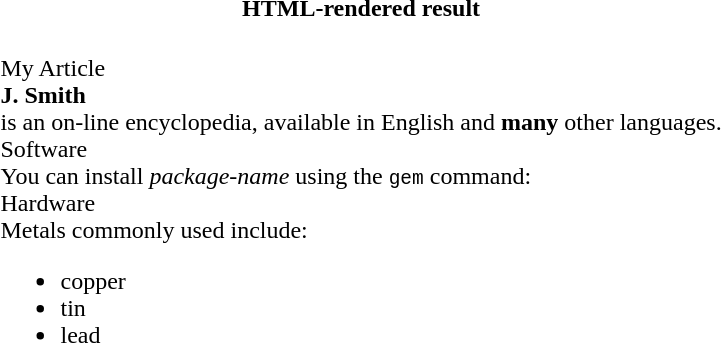<table>
<tr>
<th>HTML-rendered result</th>
</tr>
<tr>
<td><br><div>
<div>My Article</div>
<strong>J. Smith</strong><br><span>
 is an on-line encyclopedia,
available in English and <strong>many</strong> other languages.
</span><br><div>Software</div>
<span>
You can install <em>package-name</em> using the <kbd>gem</kbd> command:
</span><div>Hardware</div>
<div>
Metals commonly used include:<ul><li>copper</li><li>tin</li><li>lead</li></ul></div>
</div></td>
</tr>
</table>
